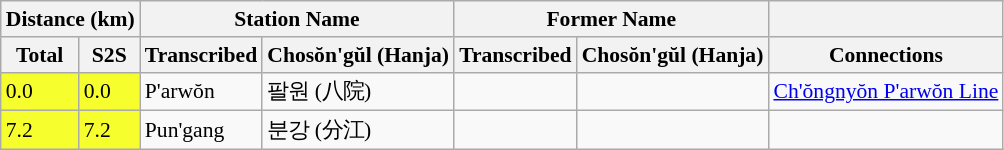<table class="wikitable" style="font-size:90%;">
<tr>
<th colspan="2">Distance (km)</th>
<th colspan="2">Station Name</th>
<th colspan="2">Former Name</th>
<th></th>
</tr>
<tr>
<th>Total</th>
<th>S2S</th>
<th>Transcribed</th>
<th>Chosŏn'gŭl (Hanja)</th>
<th>Transcribed</th>
<th>Chosŏn'gŭl (Hanja)</th>
<th>Connections</th>
</tr>
<tr>
<td bgcolor=#F7FE2E>0.0</td>
<td bgcolor=#F7FE2E>0.0</td>
<td>P'arwŏn</td>
<td>팔원 (八院)</td>
<td></td>
<td></td>
<td><a href='#'>Ch'ŏngnyŏn P'arwŏn Line</a></td>
</tr>
<tr>
<td bgcolor=#F7FE2E>7.2</td>
<td bgcolor=#F7FE2E>7.2</td>
<td>Pun'gang</td>
<td>분강 (分江)</td>
<td></td>
<td></td>
<td></td>
</tr>
</table>
